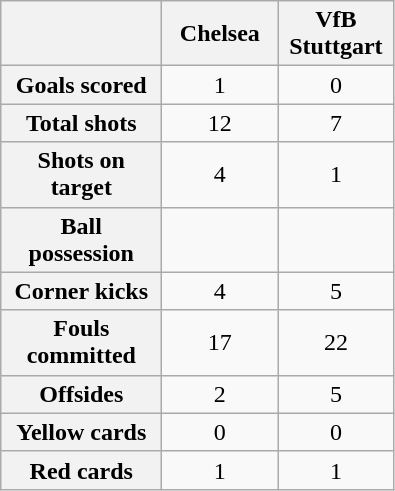<table class="wikitable plainrowheaders" style="text-align: center">
<tr>
<th scope="col" style="width:100px"></th>
<th scope="col" style="width:70px">Chelsea</th>
<th scope="col" style="width:70px">VfB Stuttgart</th>
</tr>
<tr>
<th scope=row>Goals scored</th>
<td>1</td>
<td>0</td>
</tr>
<tr>
<th scope=row>Total shots</th>
<td>12</td>
<td>7</td>
</tr>
<tr>
<th scope=row>Shots on target</th>
<td>4</td>
<td>1</td>
</tr>
<tr>
<th scope=row>Ball possession</th>
<td></td>
<td></td>
</tr>
<tr>
<th scope=row>Corner kicks</th>
<td>4</td>
<td>5</td>
</tr>
<tr>
<th scope=row>Fouls committed</th>
<td>17</td>
<td>22</td>
</tr>
<tr>
<th scope=row>Offsides</th>
<td>2</td>
<td>5</td>
</tr>
<tr>
<th scope=row>Yellow cards</th>
<td>0</td>
<td>0</td>
</tr>
<tr>
<th scope=row>Red cards</th>
<td>1</td>
<td>1</td>
</tr>
</table>
